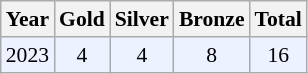<table class="sortable wikitable" style="font-size: 90%;">
<tr>
<th>Year</th>
<th>Gold</th>
<th>Silver</th>
<th>Bronze</th>
<th>Total</th>
</tr>
<tr style="background:#ECF2FF">
<td align="center">2023</td>
<td align="center">4</td>
<td align="center">4</td>
<td align="center">8</td>
<td align="center">16</td>
</tr>
</table>
